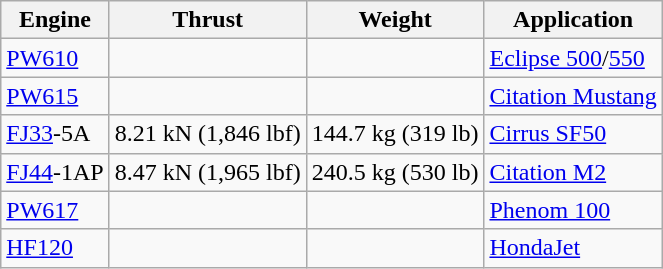<table class="wikitable sortable">
<tr>
<th>Engine</th>
<th>Thrust</th>
<th>Weight</th>
<th>Application</th>
</tr>
<tr>
<td><a href='#'>PW610</a></td>
<td></td>
<td></td>
<td><a href='#'>Eclipse 500</a>/<a href='#'>550</a></td>
</tr>
<tr>
<td><a href='#'>PW615</a></td>
<td></td>
<td></td>
<td><a href='#'>Citation Mustang</a></td>
</tr>
<tr>
<td><a href='#'>FJ33</a>-5A</td>
<td>8.21 kN (1,846 lbf)</td>
<td>144.7 kg (319 lb)</td>
<td><a href='#'>Cirrus SF50</a></td>
</tr>
<tr>
<td><a href='#'>FJ44</a>-1AP</td>
<td>8.47 kN (1,965 lbf)</td>
<td>240.5 kg (530 lb)</td>
<td><a href='#'>Citation M2</a></td>
</tr>
<tr>
<td><a href='#'>PW617</a></td>
<td></td>
<td></td>
<td><a href='#'>Phenom 100</a></td>
</tr>
<tr>
<td><a href='#'>HF120</a></td>
<td></td>
<td></td>
<td><a href='#'>HondaJet</a></td>
</tr>
</table>
